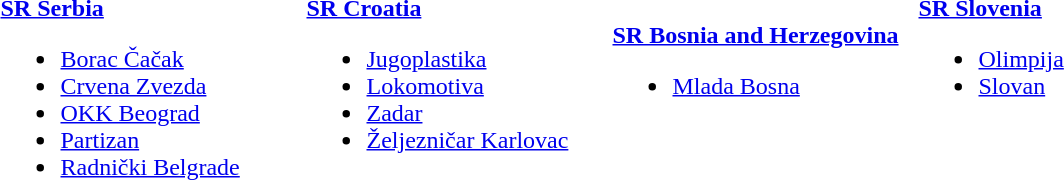<table>
<tr>
<td style="width:200px; vertical-align:top;"><strong> <a href='#'>SR Serbia</a></strong><br><ul><li><a href='#'>Borac Čačak</a></li><li><a href='#'>Crvena Zvezda</a></li><li><a href='#'>OKK Beograd</a></li><li><a href='#'>Partizan</a></li><li><a href='#'>Radnički Belgrade</a></li></ul></td>
<td style="width:200px; vertical-align:top;"><strong> <a href='#'>SR Croatia</a></strong><br><ul><li><a href='#'>Jugoplastika</a></li><li><a href='#'>Lokomotiva</a></li><li><a href='#'>Zadar</a></li><li><a href='#'>Željezničar Karlovac</a></li></ul></td>
<td style="width:200px; vertical-align:top;"><br><strong> <a href='#'>SR Bosnia and Herzegovina</a></strong><ul><li><a href='#'>Mlada Bosna</a></li></ul></td>
<td style="width:200px; vertical-align:top;"><strong> <a href='#'>SR Slovenia</a></strong><br><ul><li><a href='#'>Olimpija</a></li><li><a href='#'>Slovan</a></li></ul></td>
</tr>
</table>
